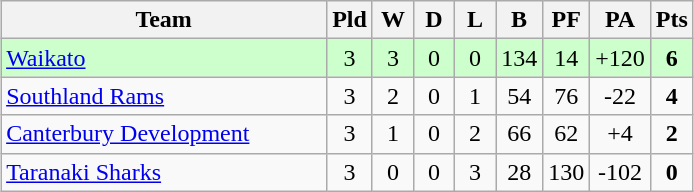<table class="wikitable" style="text-align:center;margin:1em auto;">
<tr>
<th width=210>Team</th>
<th width=20 abbr="Played">Pld</th>
<th width=20 abbr="Won">W</th>
<th width=20 abbr="Drawn">D</th>
<th width=20 abbr="Lost">L</th>
<th width=20 abbr="Bye">B</th>
<th width=20 abbr="Points for">PF</th>
<th width=20 abbr="Points against">PA</th>
<th width=20 abbr="Points">Pts</th>
</tr>
<tr style="background: #ccffcc;">
<td style="text-align:left;"><a href='#'>Waikato</a></td>
<td>3</td>
<td>3</td>
<td>0</td>
<td>0</td>
<td>134</td>
<td>14</td>
<td>+120</td>
<td><strong>6</strong></td>
</tr>
<tr>
<td style="text-align:left;"><a href='#'>Southland Rams</a></td>
<td>3</td>
<td>2</td>
<td>0</td>
<td>1</td>
<td>54</td>
<td>76</td>
<td>-22</td>
<td><strong>4</strong></td>
</tr>
<tr>
<td style="text-align:left;"><a href='#'>Canterbury Development</a></td>
<td>3</td>
<td>1</td>
<td>0</td>
<td>2</td>
<td>66</td>
<td>62</td>
<td>+4</td>
<td><strong>2</strong></td>
</tr>
<tr>
<td style="text-align:left;"><a href='#'>Taranaki Sharks</a></td>
<td>3</td>
<td>0</td>
<td>0</td>
<td>3</td>
<td>28</td>
<td>130</td>
<td>-102</td>
<td><strong>0</strong></td>
</tr>
</table>
